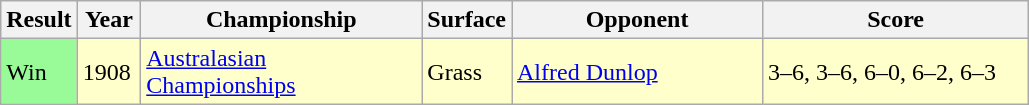<table class='sortable wikitable'>
<tr>
<th style="width:40px">Result</th>
<th style="width:35px">Year</th>
<th style="width:180px">Championship</th>
<th style="width:50px">Surface</th>
<th style="width:160px">Opponent</th>
<th style="width:170px" class="unsortable">Score</th>
</tr>
<tr style="background:#ffc;">
<td style="background:#98fb98;">Win</td>
<td>1908</td>
<td><a href='#'>Australasian Championships</a></td>
<td>Grass</td>
<td> <a href='#'>Alfred Dunlop</a></td>
<td>3–6, 3–6, 6–0, 6–2, 6–3</td>
</tr>
</table>
